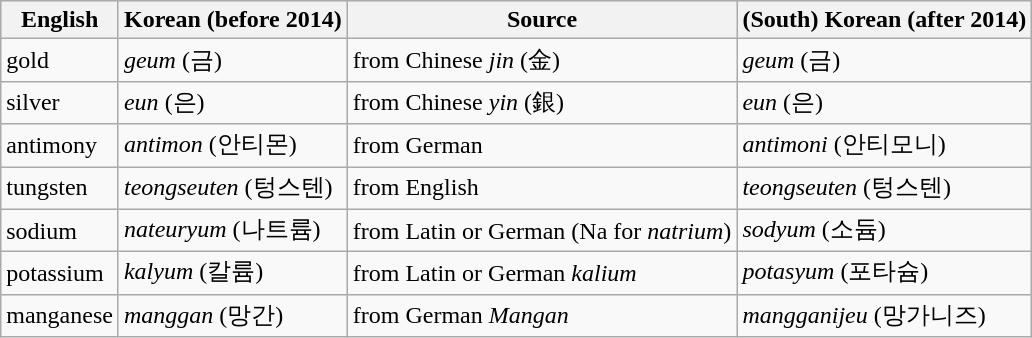<table class="wikitable" lang=ko>
<tr bgcolor="#EFEFEF">
<th>English</th>
<th>Korean (before 2014)</th>
<th>Source</th>
<th>(South) Korean (after 2014)</th>
</tr>
<tr>
<td>gold</td>
<td><em>geum</em> (금)</td>
<td>from Chinese <em>jin</em> (金)</td>
<td><em>geum</em> (금)</td>
</tr>
<tr>
<td>silver</td>
<td><em>eun</em> (은)</td>
<td>from Chinese <em>yin</em> (銀)</td>
<td><em>eun</em> (은)</td>
</tr>
<tr>
<td>antimony</td>
<td><em>antimon</em> (안티몬)</td>
<td>from German</td>
<td><em>antimoni</em> (안티모니)</td>
</tr>
<tr>
<td>tungsten</td>
<td><em>teongseuten</em> (텅스텐)</td>
<td>from English</td>
<td><em>teongseuten</em> (텅스텐)</td>
</tr>
<tr>
<td>sodium</td>
<td><em>nateuryum</em> (나트륨)</td>
<td>from Latin or German (Na for <em>natrium</em>)</td>
<td><em>sodyum</em> (소듐)</td>
</tr>
<tr>
<td>potassium</td>
<td><em>kalyum</em> (칼륨)</td>
<td>from Latin or German <em>kalium</em></td>
<td><em>potasyum</em> (포타슘)</td>
</tr>
<tr>
<td>manganese</td>
<td><em>manggan</em> (망간)</td>
<td>from German <em>Mangan</em></td>
<td><em>mangganijeu</em> (망가니즈)</td>
</tr>
</table>
